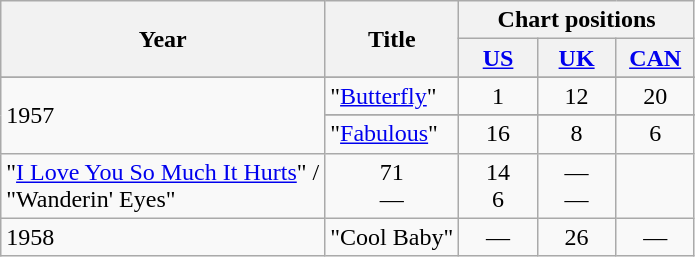<table class="wikitable">
<tr>
<th rowspan="2">Year</th>
<th rowspan="2">Title</th>
<th colspan="3">Chart positions</th>
</tr>
<tr>
<th style="width:45px;"><a href='#'>US</a><br></th>
<th style="width:45px;"><a href='#'>UK</a><br></th>
<th style="width:45px;"><a href='#'>CAN</a><br></th>
</tr>
<tr>
</tr>
<tr>
<td rowspan="3">1957</td>
<td>"<a href='#'>Butterfly</a>"</td>
<td style="text-align:center;">1</td>
<td style="text-align:center;">12</td>
<td style="text-align:center;">20</td>
</tr>
<tr>
</tr>
<tr>
<td>"<a href='#'>Fabulous</a>"</td>
<td style="text-align:center;">16</td>
<td style="text-align:center;">8</td>
<td style="text-align:center;">6</td>
</tr>
<tr>
<td>"<a href='#'>I Love You So Much It Hurts</a>" /<br>"Wanderin' Eyes"</td>
<td style="text-align:center;">71 <br> —</td>
<td style="text-align:center;">14 <br> 6</td>
<td style="text-align:center;">— <br> —</td>
</tr>
<tr>
<td>1958</td>
<td>"Cool Baby"</td>
<td style="text-align:center;">—</td>
<td style="text-align:center;">26</td>
<td style="text-align:center;">—</td>
</tr>
</table>
